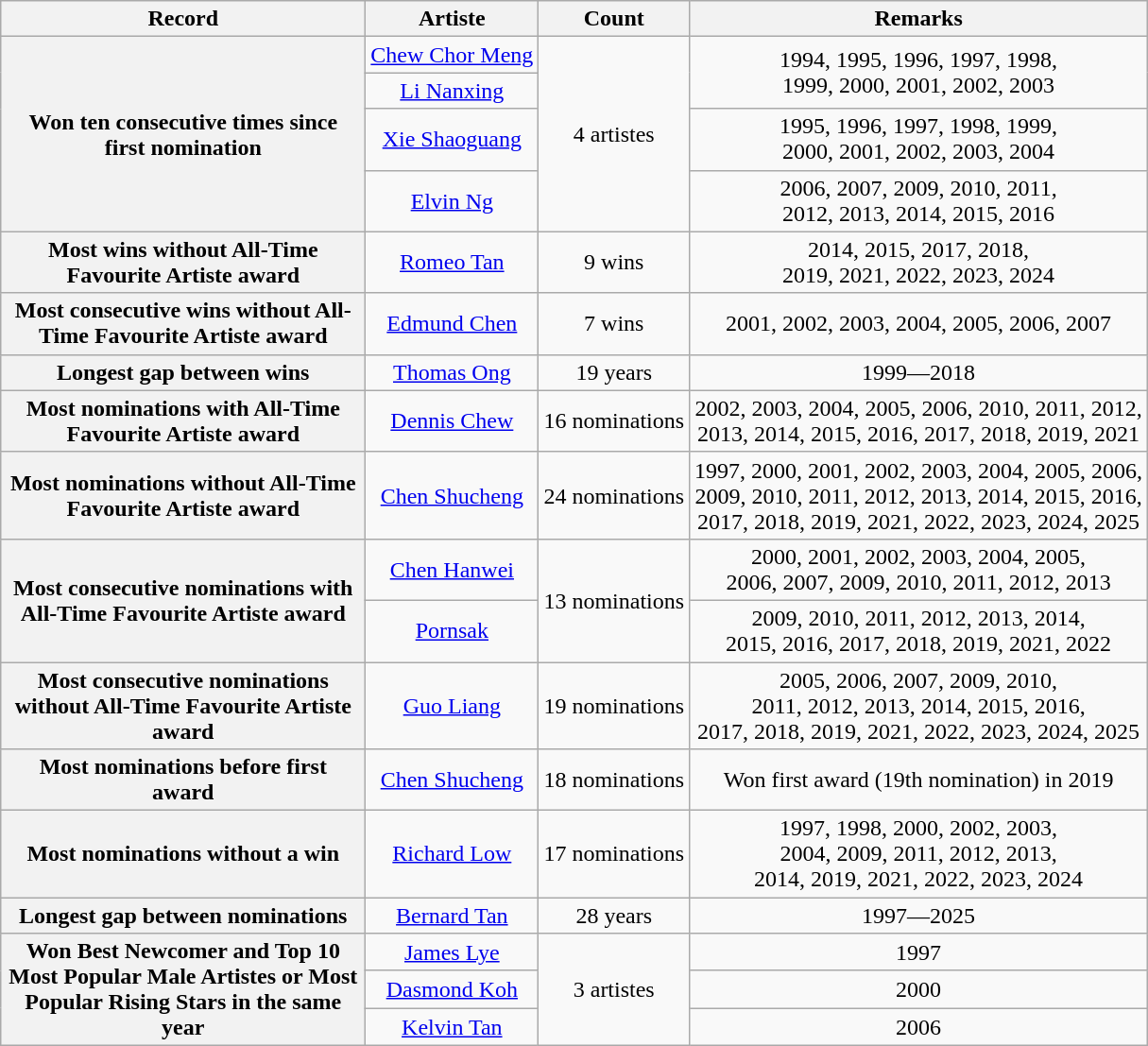<table class="wikitable" style="text-align: center;">
<tr>
<th width=250 scope="col">Record</th>
<th scope="col">Artiste</th>
<th scope="col">Count</th>
<th scope="col">Remarks</th>
</tr>
<tr>
<th rowspan=4>Won ten consecutive times since first nomination</th>
<td><a href='#'>Chew Chor Meng</a></td>
<td rowspan=4>4 artistes</td>
<td rowspan=2>1994, 1995, 1996, 1997, 1998,<br>1999, 2000, 2001, 2002, 2003</td>
</tr>
<tr>
<td><a href='#'>Li Nanxing</a></td>
</tr>
<tr>
<td><a href='#'>Xie Shaoguang</a></td>
<td>1995, 1996, 1997, 1998, 1999,<br>2000, 2001, 2002, 2003, 2004</td>
</tr>
<tr>
<td><a href='#'>Elvin Ng</a></td>
<td>2006, 2007, 2009, 2010, 2011,<br>2012, 2013, 2014, 2015, 2016</td>
</tr>
<tr>
<th>Most wins without All-Time Favourite Artiste award</th>
<td><a href='#'>Romeo Tan</a></td>
<td>9 wins</td>
<td>2014, 2015, 2017, 2018,<br>2019, 2021, 2022, 2023, 2024</td>
</tr>
<tr>
<th>Most consecutive wins without All-Time Favourite Artiste award</th>
<td><a href='#'>Edmund Chen</a></td>
<td>7 wins</td>
<td>2001, 2002, 2003, 2004, 2005, 2006, 2007</td>
</tr>
<tr>
<th>Longest gap between wins</th>
<td><a href='#'>Thomas Ong</a></td>
<td>19 years</td>
<td>1999—2018</td>
</tr>
<tr>
<th>Most nominations with All-Time Favourite Artiste award</th>
<td><a href='#'>Dennis Chew</a></td>
<td>16 nominations</td>
<td>2002, 2003, 2004, 2005, 2006, 2010, 2011, 2012,<br>2013, 2014, 2015, 2016, 2017, 2018, 2019, 2021</td>
</tr>
<tr>
<th>Most nominations without All-Time Favourite Artiste award</th>
<td><a href='#'>Chen Shucheng</a></td>
<td>24 nominations</td>
<td>1997, 2000, 2001, 2002, 2003, 2004, 2005, 2006,<br> 2009, 2010, 2011, 2012, 2013, 2014, 2015, 2016,<br> 2017, 2018, 2019, 2021, 2022, 2023, 2024, 2025</td>
</tr>
<tr>
<th rowspan= 2>Most consecutive nominations with All-Time Favourite Artiste award</th>
<td><a href='#'>Chen Hanwei</a></td>
<td rowspan=2>13 nominations</td>
<td>2000, 2001, 2002, 2003, 2004, 2005,<br>2006, 2007, 2009, 2010, 2011, 2012, 2013</td>
</tr>
<tr>
<td><a href='#'>Pornsak</a></td>
<td>2009, 2010, 2011, 2012, 2013, 2014,<br>2015, 2016, 2017, 2018, 2019, 2021, 2022</td>
</tr>
<tr>
<th>Most consecutive nominations without All-Time Favourite Artiste award</th>
<td><a href='#'>Guo Liang</a></td>
<td>19 nominations</td>
<td>2005, 2006, 2007, 2009, 2010,<br>2011, 2012, 2013, 2014, 2015, 2016,<br>2017, 2018, 2019, 2021, 2022, 2023, 2024, 2025</td>
</tr>
<tr>
<th>Most nominations before first award</th>
<td><a href='#'>Chen Shucheng</a></td>
<td>18 nominations</td>
<td>Won first award (19th nomination) in 2019</td>
</tr>
<tr>
<th>Most nominations without a win</th>
<td><a href='#'>Richard Low</a></td>
<td>17 nominations</td>
<td>1997, 1998, 2000, 2002, 2003,<br>2004, 2009, 2011, 2012, 2013,<br>2014, 2019, 2021, 2022, 2023, 2024</td>
</tr>
<tr>
<th>Longest gap between nominations</th>
<td><a href='#'>Bernard Tan</a></td>
<td>28 years</td>
<td>1997—2025</td>
</tr>
<tr>
<th rowspan=3>Won Best Newcomer and Top 10 Most Popular Male Artistes or Most Popular Rising Stars in the same year</th>
<td><a href='#'>James Lye</a></td>
<td rowspan=3>3 artistes</td>
<td>1997</td>
</tr>
<tr>
<td><a href='#'>Dasmond Koh</a></td>
<td>2000</td>
</tr>
<tr>
<td><a href='#'>Kelvin Tan</a></td>
<td>2006</td>
</tr>
</table>
